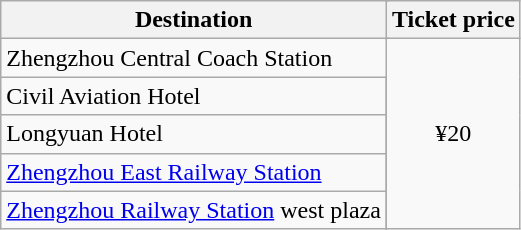<table class="wikitable">
<tr>
<th style="width:70px" colspan="2">Destination</th>
<th>Ticket price</th>
</tr>
<tr>
<td colspan="2">Zhengzhou Central Coach Station</td>
<td style="text-align:center;" rowspan="5">¥20</td>
</tr>
<tr>
<td>Civil Aviation Hotel</td>
</tr>
<tr>
<td>Longyuan Hotel</td>
</tr>
<tr>
<td><a href='#'>Zhengzhou East Railway Station</a></td>
</tr>
<tr>
<td><a href='#'>Zhengzhou Railway Station</a> west plaza</td>
</tr>
</table>
